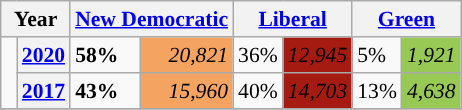<table class="wikitable" style="float:right; width:400; font-size:90%; margin-left:1em;">
<tr>
<th colspan="2" scope="col">Year</th>
<th colspan="2" scope="col"><a href='#'>New Democratic</a></th>
<th colspan="2" scope="col"><a href='#'>Liberal</a></th>
<th colspan="2" scope="col"><a href='#'>Green</a></th>
</tr>
<tr>
<td rowspan="2" style="width: 0.25em; background-color: "></td>
<th><a href='#'>2020</a></th>
<td><strong>58%</strong></td>
<td style="text-align:right; background:#F4A460;"><em>20,821</em></td>
<td><span> 36%</span></td>
<td style="text-align:right; background:#A51B12;"><span> <em>12,945</em></span></td>
<td>5%</td>
<td style="text-align:right; background:#99C955;"><em>1,921</em></td>
</tr>
<tr>
<th><a href='#'>2017</a></th>
<td><strong>43%</strong></td>
<td style="text-align:right; background:#F4A460;"><em>15,960</em></td>
<td><span> 40%</span></td>
<td style="text-align:right; background:#A51B12;"><span> <em>14,703</em></span></td>
<td>13%</td>
<td style="text-align:right; background:#99C955;"><em>4,638</em></td>
</tr>
<tr>
</tr>
</table>
